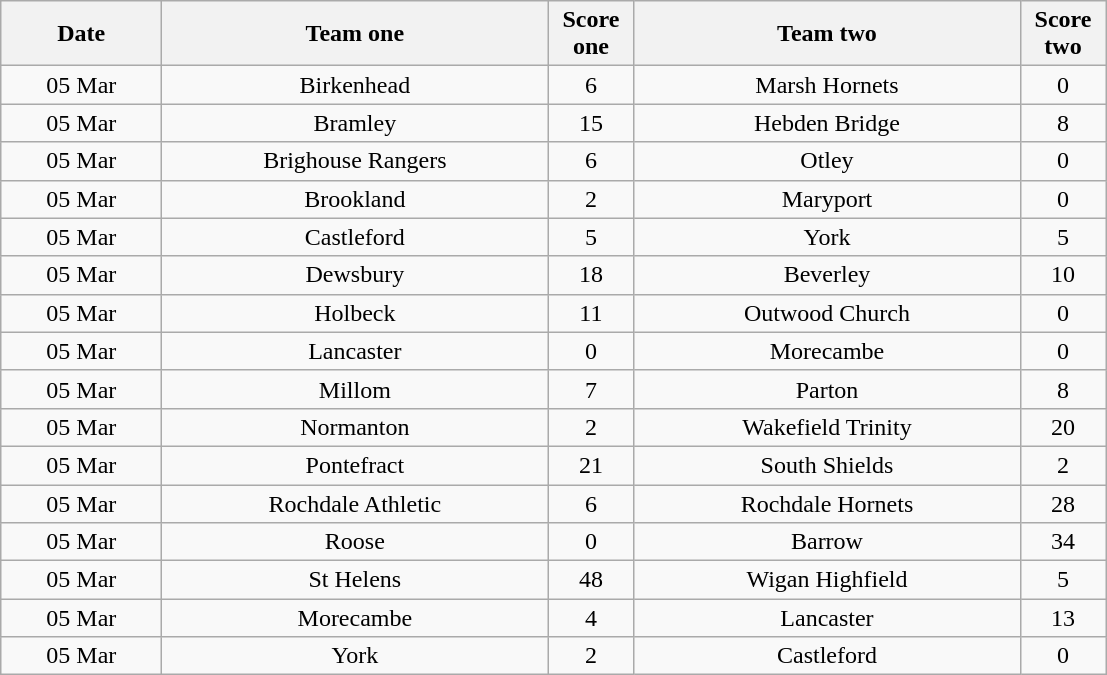<table class="wikitable" style="text-align: center">
<tr>
<th width=100>Date</th>
<th width=250>Team one</th>
<th width=50>Score one</th>
<th width=250>Team two</th>
<th width=50>Score two</th>
</tr>
<tr>
<td>05 Mar</td>
<td>Birkenhead</td>
<td>6</td>
<td>Marsh Hornets</td>
<td>0</td>
</tr>
<tr>
<td>05 Mar</td>
<td>Bramley</td>
<td>15</td>
<td>Hebden Bridge</td>
<td>8</td>
</tr>
<tr>
<td>05 Mar</td>
<td>Brighouse Rangers</td>
<td>6</td>
<td>Otley</td>
<td>0</td>
</tr>
<tr>
<td>05 Mar</td>
<td>Brookland</td>
<td>2</td>
<td>Maryport</td>
<td>0</td>
</tr>
<tr>
<td>05 Mar</td>
<td>Castleford</td>
<td>5</td>
<td>York</td>
<td>5</td>
</tr>
<tr>
<td>05 Mar</td>
<td>Dewsbury</td>
<td>18</td>
<td>Beverley</td>
<td>10</td>
</tr>
<tr>
<td>05 Mar</td>
<td>Holbeck</td>
<td>11</td>
<td>Outwood Church</td>
<td>0</td>
</tr>
<tr>
<td>05 Mar</td>
<td>Lancaster</td>
<td>0</td>
<td>Morecambe</td>
<td>0</td>
</tr>
<tr>
<td>05 Mar</td>
<td>Millom</td>
<td>7</td>
<td>Parton</td>
<td>8</td>
</tr>
<tr>
<td>05 Mar</td>
<td>Normanton</td>
<td>2</td>
<td>Wakefield Trinity</td>
<td>20</td>
</tr>
<tr>
<td>05 Mar</td>
<td>Pontefract</td>
<td>21</td>
<td>South Shields</td>
<td>2</td>
</tr>
<tr>
<td>05 Mar</td>
<td>Rochdale Athletic</td>
<td>6</td>
<td>Rochdale Hornets</td>
<td>28</td>
</tr>
<tr>
<td>05 Mar</td>
<td>Roose</td>
<td>0</td>
<td>Barrow</td>
<td>34</td>
</tr>
<tr>
<td>05 Mar</td>
<td>St Helens</td>
<td>48</td>
<td>Wigan Highfield</td>
<td>5</td>
</tr>
<tr>
<td>05 Mar</td>
<td>Morecambe</td>
<td>4</td>
<td>Lancaster</td>
<td>13</td>
</tr>
<tr>
<td>05 Mar</td>
<td>York</td>
<td>2</td>
<td>Castleford</td>
<td>0</td>
</tr>
</table>
